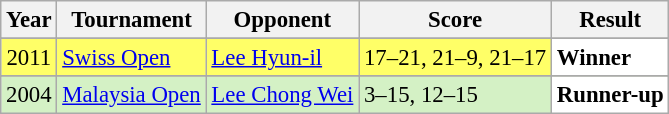<table class="sortable wikitable" style="font-size: 95%;">
<tr>
<th>Year</th>
<th>Tournament</th>
<th>Opponent</th>
<th>Score</th>
<th>Result</th>
</tr>
<tr>
</tr>
<tr style="background:#FFFF67">
<td align="center">2011</td>
<td align="left"><a href='#'>Swiss Open</a></td>
<td align="left"> <a href='#'>Lee Hyun-il</a></td>
<td align="left">17–21, 21–9, 21–17</td>
<td style="text-align:left; background:white"> <strong>Winner</strong></td>
</tr>
<tr>
</tr>
<tr style="background:#D4F1C5">
<td align="center">2004</td>
<td align="left"><a href='#'>Malaysia Open</a></td>
<td align="left"> <a href='#'>Lee Chong Wei</a></td>
<td align="left">3–15, 12–15</td>
<td style="text-align:left; background:white"> <strong>Runner-up</strong></td>
</tr>
</table>
